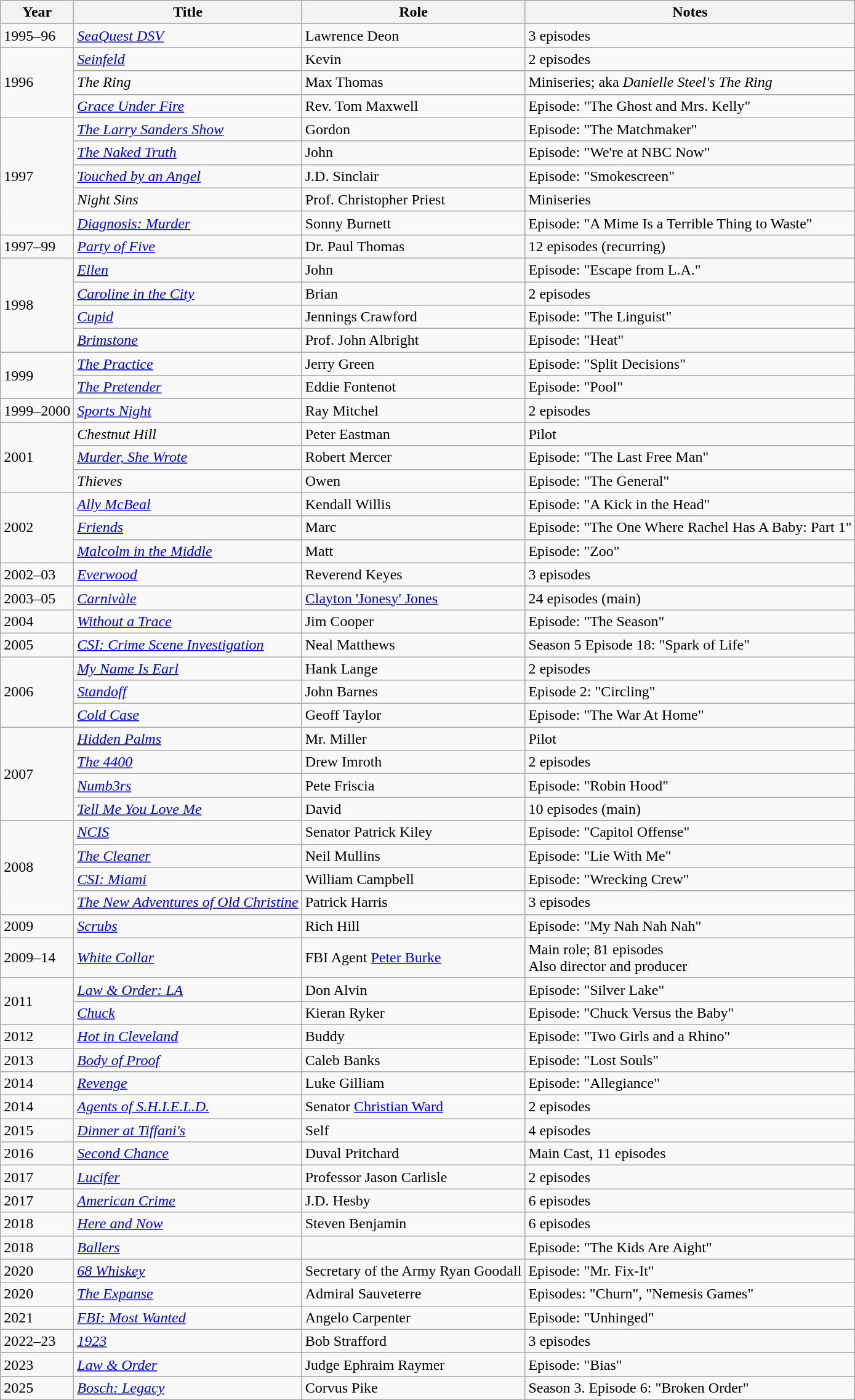<table class="wikitable sortable">
<tr>
<th>Year</th>
<th>Title</th>
<th>Role</th>
<th>Notes</th>
</tr>
<tr>
<td>1995–96</td>
<td><em><a href='#'>SeaQuest DSV</a></em></td>
<td>Lawrence Deon</td>
<td>3 episodes</td>
</tr>
<tr>
<td rowspan="3">1996</td>
<td><em><a href='#'>Seinfeld</a></em></td>
<td>Kevin</td>
<td>2 episodes</td>
</tr>
<tr>
<td><em>The Ring</em></td>
<td>Max Thomas</td>
<td>Miniseries; aka <em>Danielle Steel's The Ring</em></td>
</tr>
<tr>
<td><em><a href='#'>Grace Under Fire</a></em></td>
<td>Rev. Tom Maxwell</td>
<td>Episode: "The Ghost and Mrs. Kelly"</td>
</tr>
<tr>
<td rowspan="5">1997</td>
<td><em><a href='#'>The Larry Sanders Show</a></em></td>
<td>Gordon</td>
<td>Episode: "The Matchmaker"</td>
</tr>
<tr>
<td><em><a href='#'>The Naked Truth</a></em></td>
<td>John</td>
<td>Episode: "We're at NBC Now"</td>
</tr>
<tr>
<td><em><a href='#'>Touched by an Angel</a></em></td>
<td>J.D. Sinclair</td>
<td>Episode: "Smokescreen"</td>
</tr>
<tr>
<td><em>Night Sins</em></td>
<td>Prof. Christopher Priest</td>
<td>Miniseries</td>
</tr>
<tr>
<td><em><a href='#'>Diagnosis: Murder</a></em></td>
<td>Sonny Burnett</td>
<td>Episode: "A Mime Is a Terrible Thing to Waste"</td>
</tr>
<tr>
<td>1997–99</td>
<td><em><a href='#'>Party of Five</a></em></td>
<td>Dr. Paul Thomas</td>
<td>12 episodes (recurring)</td>
</tr>
<tr>
<td rowspan="4">1998</td>
<td><em><a href='#'>Ellen</a></em></td>
<td>John</td>
<td>Episode: "Escape from L.A."</td>
</tr>
<tr>
<td><em><a href='#'>Caroline in the City</a></em></td>
<td>Brian</td>
<td>2 episodes</td>
</tr>
<tr>
<td><em><a href='#'>Cupid</a></em></td>
<td>Jennings Crawford</td>
<td>Episode: "The Linguist"</td>
</tr>
<tr>
<td><em><a href='#'>Brimstone</a></em></td>
<td>Prof. John Albright</td>
<td>Episode: "Heat"</td>
</tr>
<tr>
<td rowspan="2">1999</td>
<td><em><a href='#'>The Practice</a></em></td>
<td>Jerry Green</td>
<td>Episode: "Split Decisions"</td>
</tr>
<tr>
<td><em><a href='#'>The Pretender</a></em></td>
<td>Eddie Fontenot</td>
<td>Episode: "Pool"</td>
</tr>
<tr>
<td>1999–2000</td>
<td><em><a href='#'>Sports Night</a></em></td>
<td>Ray Mitchel</td>
<td>2 episodes</td>
</tr>
<tr>
<td rowspan="3">2001</td>
<td><em>Chestnut Hill</em></td>
<td>Peter Eastman</td>
<td>Pilot</td>
</tr>
<tr>
<td><em><a href='#'>Murder, She Wrote</a></em></td>
<td>Robert Mercer</td>
<td>Episode: "The Last Free Man"</td>
</tr>
<tr>
<td><em>Thieves</em></td>
<td>Owen</td>
<td>Episode: "The General"</td>
</tr>
<tr>
<td rowspan="3">2002</td>
<td><em><a href='#'>Ally McBeal</a></em></td>
<td>Kendall Willis</td>
<td>Episode: "A Kick in the Head"</td>
</tr>
<tr>
<td><em><a href='#'>Friends</a></em></td>
<td>Marc</td>
<td>Episode: "The One Where Rachel Has A Baby: Part 1"</td>
</tr>
<tr>
<td><em><a href='#'>Malcolm in the Middle</a></em></td>
<td>Matt</td>
<td>Episode: "Zoo"</td>
</tr>
<tr>
<td>2002–03</td>
<td><em><a href='#'>Everwood</a></em></td>
<td>Reverend Keyes</td>
<td>3 episodes</td>
</tr>
<tr>
<td>2003–05</td>
<td><em><a href='#'>Carnivàle</a></em></td>
<td><a href='#'>Clayton 'Jonesy' Jones</a></td>
<td>24 episodes (main)</td>
</tr>
<tr>
<td>2004</td>
<td><em><a href='#'>Without a Trace</a></em></td>
<td>Jim Cooper</td>
<td>Episode: "The Season"</td>
</tr>
<tr>
<td>2005</td>
<td><em><a href='#'>CSI: Crime Scene Investigation</a></em></td>
<td>Neal Matthews</td>
<td>Season 5 Episode 18: "Spark of Life"</td>
</tr>
<tr>
<td rowspan="3">2006</td>
<td><em><a href='#'>My Name Is Earl</a></em></td>
<td>Hank Lange</td>
<td>2 episodes</td>
</tr>
<tr>
<td><em><a href='#'>Standoff</a></em></td>
<td>John Barnes</td>
<td>Episode 2: "Circling"</td>
</tr>
<tr>
<td><em><a href='#'>Cold Case</a></em></td>
<td>Geoff Taylor</td>
<td>Episode: "The War At Home"</td>
</tr>
<tr>
<td rowspan="4">2007</td>
<td><em><a href='#'>Hidden Palms</a></em></td>
<td>Mr. Miller</td>
<td>Pilot</td>
</tr>
<tr>
<td><em><a href='#'>The 4400</a></em></td>
<td>Drew Imroth</td>
<td>2 episodes</td>
</tr>
<tr>
<td><em><a href='#'>Numb3rs</a></em></td>
<td>Pete Friscia</td>
<td>Episode: "Robin Hood"</td>
</tr>
<tr>
<td><em><a href='#'>Tell Me You Love Me</a></em></td>
<td>David</td>
<td>10 episodes (main)</td>
</tr>
<tr>
<td rowspan="4">2008</td>
<td><em><a href='#'>NCIS</a></em></td>
<td>Senator Patrick Kiley</td>
<td>Episode: "Capitol Offense"</td>
</tr>
<tr>
<td><em><a href='#'>The Cleaner</a></em></td>
<td>Neil Mullins</td>
<td>Episode: "Lie With Me"</td>
</tr>
<tr>
<td><em><a href='#'>CSI: Miami</a></em></td>
<td>William Campbell</td>
<td>Episode: "Wrecking Crew"</td>
</tr>
<tr>
<td><em><a href='#'>The New Adventures of Old Christine</a></em></td>
<td>Patrick Harris</td>
<td>3 episodes</td>
</tr>
<tr>
<td>2009</td>
<td><em><a href='#'>Scrubs</a></em></td>
<td>Rich Hill</td>
<td>Episode: "My Nah Nah Nah"</td>
</tr>
<tr>
<td>2009–14</td>
<td><em><a href='#'>White Collar</a></em></td>
<td>FBI Agent <a href='#'>Peter Burke</a></td>
<td>Main role; 81 episodes <br> Also director and producer</td>
</tr>
<tr>
<td rowspan="2">2011</td>
<td><em><a href='#'>Law & Order: LA</a></em></td>
<td>Don Alvin</td>
<td>Episode: "Silver Lake"</td>
</tr>
<tr>
<td><em><a href='#'>Chuck</a></em></td>
<td>Kieran Ryker</td>
<td>Episode: "Chuck Versus the Baby"</td>
</tr>
<tr>
<td>2012</td>
<td><em><a href='#'>Hot in Cleveland</a></em></td>
<td>Buddy</td>
<td>Episode: "Two Girls and a Rhino"</td>
</tr>
<tr>
<td>2013</td>
<td><em><a href='#'>Body of Proof</a></em></td>
<td>Caleb Banks</td>
<td>Episode: "Lost Souls"</td>
</tr>
<tr>
<td>2014</td>
<td><em><a href='#'>Revenge</a></em></td>
<td>Luke Gilliam</td>
<td>Episode: "Allegiance"</td>
</tr>
<tr>
<td>2014</td>
<td><em><a href='#'>Agents of S.H.I.E.L.D.</a></em></td>
<td>Senator <a href='#'>Christian Ward</a></td>
<td>2 episodes</td>
</tr>
<tr>
<td>2015</td>
<td><em><a href='#'>Dinner at Tiffani's</a></em></td>
<td>Self</td>
<td>4 episodes</td>
</tr>
<tr>
<td>2016</td>
<td><em><a href='#'>Second Chance</a></em></td>
<td>Duval Pritchard</td>
<td>Main Cast, 11 episodes</td>
</tr>
<tr>
<td>2017</td>
<td><em><a href='#'>Lucifer</a></em></td>
<td>Professor Jason Carlisle</td>
<td>2 episodes</td>
</tr>
<tr>
<td>2017</td>
<td><em><a href='#'>American Crime</a></em></td>
<td>J.D. Hesby</td>
<td>6 episodes</td>
</tr>
<tr>
<td>2018</td>
<td><em><a href='#'>Here and Now</a></em></td>
<td>Steven Benjamin</td>
<td>6 episodes</td>
</tr>
<tr>
<td>2018</td>
<td><em><a href='#'>Ballers</a></em></td>
<td></td>
<td>Episode: "The Kids Are Aight"</td>
</tr>
<tr>
<td>2020</td>
<td><em><a href='#'>68 Whiskey</a></em></td>
<td>Secretary of the Army Ryan Goodall</td>
<td>Episode: "Mr. Fix-It"</td>
</tr>
<tr>
<td>2020</td>
<td><a href='#'><em>The Expanse</em></a></td>
<td>Admiral Sauveterre</td>
<td>Episodes: "Churn", "Nemesis Games"</td>
</tr>
<tr>
<td>2021</td>
<td><em><a href='#'>FBI: Most Wanted</a></em></td>
<td>Angelo Carpenter</td>
<td>Episode: "Unhinged"</td>
</tr>
<tr>
<td>2022–23</td>
<td><em><a href='#'>1923</a></em></td>
<td>Bob Strafford</td>
<td>3 episodes</td>
</tr>
<tr>
<td>2023</td>
<td><em><a href='#'>Law & Order</a></em></td>
<td>Judge Ephraim Raymer</td>
<td>Episode: "Bias"</td>
</tr>
<tr>
<td>2025</td>
<td><em><a href='#'>Bosch: Legacy</a></em></td>
<td>Corvus Pike</td>
<td>Season 3. Episode 6: "Broken Order"</td>
</tr>
</table>
